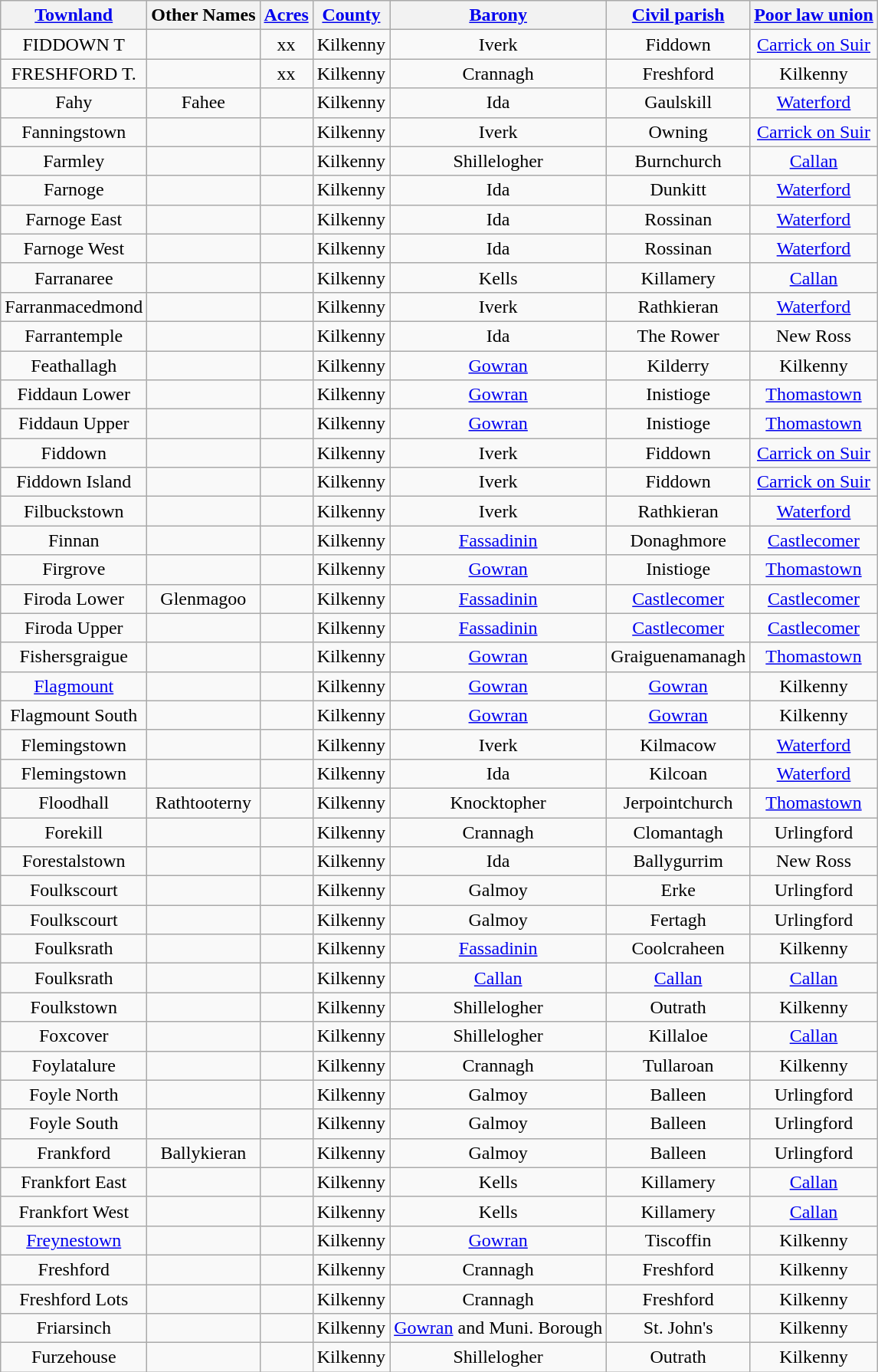<table class="wikitable sortable" style="border:1px; text-align:center">
<tr>
<th><a href='#'>Townland</a></th>
<th>Other Names</th>
<th><a href='#'>Acres</a></th>
<th><a href='#'>County</a></th>
<th><a href='#'>Barony</a></th>
<th><a href='#'>Civil parish</a></th>
<th><a href='#'>Poor law union</a></th>
</tr>
<tr>
<td>FIDDOWN T</td>
<td></td>
<td>xx</td>
<td>Kilkenny</td>
<td>Iverk</td>
<td>Fiddown</td>
<td><a href='#'>Carrick on Suir</a></td>
</tr>
<tr>
<td>FRESHFORD T.</td>
<td></td>
<td>xx</td>
<td>Kilkenny</td>
<td>Crannagh</td>
<td>Freshford</td>
<td>Kilkenny</td>
</tr>
<tr>
<td>Fahy</td>
<td>Fahee</td>
<td></td>
<td>Kilkenny</td>
<td>Ida</td>
<td>Gaulskill</td>
<td><a href='#'>Waterford</a></td>
</tr>
<tr>
<td>Fanningstown</td>
<td></td>
<td></td>
<td>Kilkenny</td>
<td>Iverk</td>
<td>Owning</td>
<td><a href='#'>Carrick on Suir</a></td>
</tr>
<tr>
<td>Farmley</td>
<td></td>
<td></td>
<td>Kilkenny</td>
<td>Shillelogher</td>
<td>Burnchurch</td>
<td><a href='#'>Callan</a></td>
</tr>
<tr>
<td>Farnoge</td>
<td></td>
<td></td>
<td>Kilkenny</td>
<td>Ida</td>
<td>Dunkitt</td>
<td><a href='#'>Waterford</a></td>
</tr>
<tr>
<td>Farnoge East</td>
<td></td>
<td></td>
<td>Kilkenny</td>
<td>Ida</td>
<td>Rossinan</td>
<td><a href='#'>Waterford</a></td>
</tr>
<tr>
<td>Farnoge West</td>
<td></td>
<td></td>
<td>Kilkenny</td>
<td>Ida</td>
<td>Rossinan</td>
<td><a href='#'>Waterford</a></td>
</tr>
<tr>
<td>Farranaree</td>
<td></td>
<td></td>
<td>Kilkenny</td>
<td>Kells</td>
<td>Killamery</td>
<td><a href='#'>Callan</a></td>
</tr>
<tr>
<td>Farranmacedmond</td>
<td></td>
<td></td>
<td>Kilkenny</td>
<td>Iverk</td>
<td>Rathkieran</td>
<td><a href='#'>Waterford</a></td>
</tr>
<tr>
<td>Farrantemple</td>
<td></td>
<td></td>
<td>Kilkenny</td>
<td>Ida</td>
<td>The Rower</td>
<td>New Ross</td>
</tr>
<tr>
<td>Feathallagh</td>
<td></td>
<td></td>
<td>Kilkenny</td>
<td><a href='#'>Gowran</a></td>
<td>Kilderry</td>
<td>Kilkenny</td>
</tr>
<tr>
<td>Fiddaun Lower</td>
<td></td>
<td></td>
<td>Kilkenny</td>
<td><a href='#'>Gowran</a></td>
<td>Inistioge</td>
<td><a href='#'>Thomastown</a></td>
</tr>
<tr>
<td>Fiddaun Upper</td>
<td></td>
<td></td>
<td>Kilkenny</td>
<td><a href='#'>Gowran</a></td>
<td>Inistioge</td>
<td><a href='#'>Thomastown</a></td>
</tr>
<tr>
<td>Fiddown</td>
<td></td>
<td></td>
<td>Kilkenny</td>
<td>Iverk</td>
<td>Fiddown</td>
<td><a href='#'>Carrick on Suir</a></td>
</tr>
<tr>
<td>Fiddown Island</td>
<td></td>
<td></td>
<td>Kilkenny</td>
<td>Iverk</td>
<td>Fiddown</td>
<td><a href='#'>Carrick on Suir</a></td>
</tr>
<tr>
<td>Filbuckstown</td>
<td></td>
<td></td>
<td>Kilkenny</td>
<td>Iverk</td>
<td>Rathkieran</td>
<td><a href='#'>Waterford</a></td>
</tr>
<tr>
<td>Finnan</td>
<td></td>
<td></td>
<td>Kilkenny</td>
<td><a href='#'>Fassadinin</a></td>
<td>Donaghmore</td>
<td><a href='#'>Castlecomer</a></td>
</tr>
<tr>
<td>Firgrove</td>
<td></td>
<td></td>
<td>Kilkenny</td>
<td><a href='#'>Gowran</a></td>
<td>Inistioge</td>
<td><a href='#'>Thomastown</a></td>
</tr>
<tr>
<td>Firoda Lower</td>
<td>Glenmagoo</td>
<td></td>
<td>Kilkenny</td>
<td><a href='#'>Fassadinin</a></td>
<td><a href='#'>Castlecomer</a></td>
<td><a href='#'>Castlecomer</a></td>
</tr>
<tr>
<td>Firoda Upper</td>
<td></td>
<td></td>
<td>Kilkenny</td>
<td><a href='#'>Fassadinin</a></td>
<td><a href='#'>Castlecomer</a></td>
<td><a href='#'>Castlecomer</a></td>
</tr>
<tr>
<td>Fishersgraigue</td>
<td></td>
<td></td>
<td>Kilkenny</td>
<td><a href='#'>Gowran</a></td>
<td>Graiguenamanagh</td>
<td><a href='#'>Thomastown</a></td>
</tr>
<tr>
<td><a href='#'>Flagmount</a></td>
<td></td>
<td></td>
<td>Kilkenny</td>
<td><a href='#'>Gowran</a></td>
<td><a href='#'>Gowran</a></td>
<td>Kilkenny</td>
</tr>
<tr>
<td>Flagmount South</td>
<td></td>
<td></td>
<td>Kilkenny</td>
<td><a href='#'>Gowran</a></td>
<td><a href='#'>Gowran</a></td>
<td>Kilkenny</td>
</tr>
<tr>
<td>Flemingstown</td>
<td></td>
<td></td>
<td>Kilkenny</td>
<td>Iverk</td>
<td>Kilmacow</td>
<td><a href='#'>Waterford</a></td>
</tr>
<tr>
<td>Flemingstown</td>
<td></td>
<td></td>
<td>Kilkenny</td>
<td>Ida</td>
<td>Kilcoan</td>
<td><a href='#'>Waterford</a></td>
</tr>
<tr>
<td>Floodhall</td>
<td>Rathtooterny</td>
<td></td>
<td>Kilkenny</td>
<td>Knocktopher</td>
<td>Jerpointchurch</td>
<td><a href='#'>Thomastown</a></td>
</tr>
<tr>
<td>Forekill</td>
<td></td>
<td></td>
<td>Kilkenny</td>
<td>Crannagh</td>
<td>Clomantagh</td>
<td>Urlingford</td>
</tr>
<tr>
<td>Forestalstown</td>
<td></td>
<td></td>
<td>Kilkenny</td>
<td>Ida</td>
<td>Ballygurrim</td>
<td>New Ross</td>
</tr>
<tr>
<td>Foulkscourt</td>
<td></td>
<td></td>
<td>Kilkenny</td>
<td>Galmoy</td>
<td>Erke</td>
<td>Urlingford</td>
</tr>
<tr>
<td>Foulkscourt</td>
<td></td>
<td></td>
<td>Kilkenny</td>
<td>Galmoy</td>
<td>Fertagh</td>
<td>Urlingford</td>
</tr>
<tr>
<td>Foulksrath</td>
<td></td>
<td></td>
<td>Kilkenny</td>
<td><a href='#'>Fassadinin</a></td>
<td>Coolcraheen</td>
<td>Kilkenny</td>
</tr>
<tr>
<td>Foulksrath</td>
<td></td>
<td></td>
<td>Kilkenny</td>
<td><a href='#'>Callan</a></td>
<td><a href='#'>Callan</a></td>
<td><a href='#'>Callan</a></td>
</tr>
<tr>
<td>Foulkstown</td>
<td></td>
<td></td>
<td>Kilkenny</td>
<td>Shillelogher</td>
<td>Outrath</td>
<td>Kilkenny</td>
</tr>
<tr>
<td>Foxcover</td>
<td></td>
<td></td>
<td>Kilkenny</td>
<td>Shillelogher</td>
<td>Killaloe</td>
<td><a href='#'>Callan</a></td>
</tr>
<tr>
<td>Foylatalure</td>
<td></td>
<td></td>
<td>Kilkenny</td>
<td>Crannagh</td>
<td>Tullaroan</td>
<td>Kilkenny</td>
</tr>
<tr>
<td>Foyle North</td>
<td></td>
<td></td>
<td>Kilkenny</td>
<td>Galmoy</td>
<td>Balleen</td>
<td>Urlingford</td>
</tr>
<tr>
<td>Foyle South</td>
<td></td>
<td></td>
<td>Kilkenny</td>
<td>Galmoy</td>
<td>Balleen</td>
<td>Urlingford</td>
</tr>
<tr>
<td>Frankford</td>
<td>Ballykieran</td>
<td></td>
<td>Kilkenny</td>
<td>Galmoy</td>
<td>Balleen</td>
<td>Urlingford</td>
</tr>
<tr>
<td>Frankfort East</td>
<td></td>
<td></td>
<td>Kilkenny</td>
<td>Kells</td>
<td>Killamery</td>
<td><a href='#'>Callan</a></td>
</tr>
<tr>
<td>Frankfort West</td>
<td></td>
<td></td>
<td>Kilkenny</td>
<td>Kells</td>
<td>Killamery</td>
<td><a href='#'>Callan</a></td>
</tr>
<tr>
<td><a href='#'>Freynestown</a></td>
<td></td>
<td></td>
<td>Kilkenny</td>
<td><a href='#'>Gowran</a></td>
<td>Tiscoffin</td>
<td>Kilkenny</td>
</tr>
<tr>
<td>Freshford</td>
<td></td>
<td></td>
<td>Kilkenny</td>
<td>Crannagh</td>
<td>Freshford</td>
<td>Kilkenny</td>
</tr>
<tr>
<td>Freshford Lots</td>
<td></td>
<td></td>
<td>Kilkenny</td>
<td>Crannagh</td>
<td>Freshford</td>
<td>Kilkenny</td>
</tr>
<tr>
<td>Friarsinch</td>
<td></td>
<td></td>
<td>Kilkenny</td>
<td><a href='#'>Gowran</a> and Muni. Borough</td>
<td>St. John's</td>
<td>Kilkenny</td>
</tr>
<tr>
<td>Furzehouse</td>
<td></td>
<td></td>
<td>Kilkenny</td>
<td>Shillelogher</td>
<td>Outrath</td>
<td>Kilkenny</td>
</tr>
</table>
